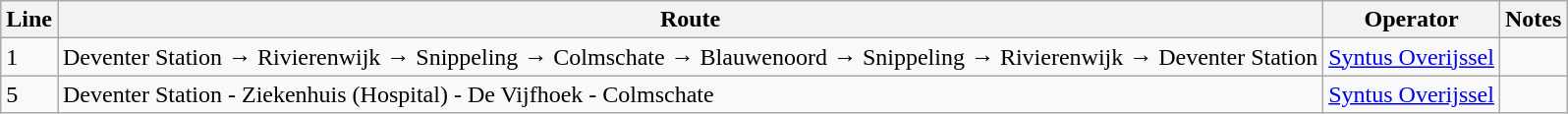<table class="wikitable">
<tr>
<th>Line</th>
<th>Route</th>
<th>Operator</th>
<th>Notes</th>
</tr>
<tr>
<td>1</td>
<td>Deventer Station → Rivierenwijk → Snippeling → Colmschate → Blauwenoord → Snippeling → Rivierenwijk → Deventer Station</td>
<td><a href='#'>Syntus Overijssel</a></td>
<td></td>
</tr>
<tr>
<td>5</td>
<td>Deventer Station - Ziekenhuis (Hospital) - De Vijfhoek - Colmschate</td>
<td><a href='#'>Syntus Overijssel</a></td>
<td></td>
</tr>
</table>
